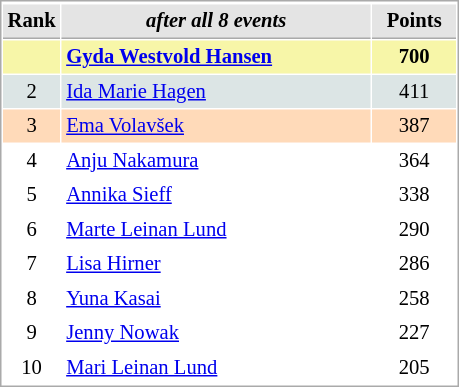<table cellspacing="1" cellpadding="3" style="border:1px solid #AAAAAA;font-size:86%">
<tr style="background-color: #E4E4E4;">
</tr>
<tr style="background-color: #E4E4E4;">
<th style="border-bottom:1px solid #AAAAAA; width: 10px;">Rank</th>
<th style="border-bottom:1px solid #AAAAAA; width: 200px;"><em>after all 8 events</em></th>
<th style="border-bottom:1px solid #AAAAAA; width: 50px;">Points</th>
</tr>
<tr style="background:#f7f6a8;">
<td align=center></td>
<td> <strong><a href='#'>Gyda Westvold Hansen</a></strong></td>
<td align=center><strong>700</strong></td>
</tr>
<tr style="background:#dce5e5;">
<td align=center>2</td>
<td> <a href='#'>Ida Marie Hagen</a></td>
<td align=center>411</td>
</tr>
<tr style="background:#ffdab9;">
<td align=center>3</td>
<td> <a href='#'>Ema Volavšek</a></td>
<td align=center>387</td>
</tr>
<tr>
<td align=center>4</td>
<td> <a href='#'>Anju Nakamura</a></td>
<td align=center>364</td>
</tr>
<tr>
<td align=center>5</td>
<td> <a href='#'>Annika Sieff</a></td>
<td align=center>338</td>
</tr>
<tr>
<td align=center>6</td>
<td> <a href='#'>Marte Leinan Lund</a></td>
<td align=center>290</td>
</tr>
<tr>
<td align=center>7</td>
<td> <a href='#'>Lisa Hirner</a></td>
<td align=center>286</td>
</tr>
<tr>
<td align=center>8</td>
<td> <a href='#'>Yuna Kasai</a></td>
<td align=center>258</td>
</tr>
<tr>
<td align=center>9</td>
<td> <a href='#'>Jenny Nowak</a></td>
<td align=center>227</td>
</tr>
<tr>
<td align=center>10</td>
<td> <a href='#'>Mari Leinan Lund</a></td>
<td align=center>205</td>
</tr>
</table>
